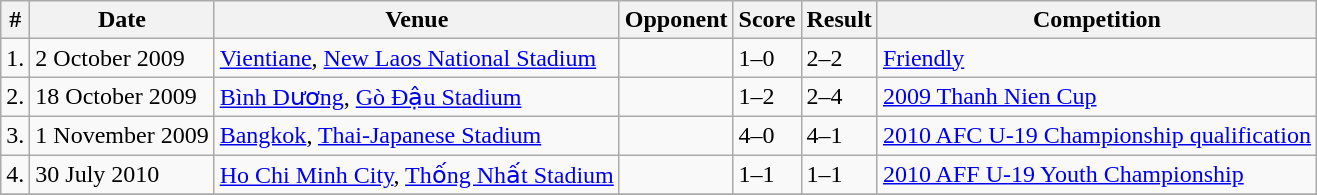<table class="wikitable collapsible collapsed">
<tr>
<th>#</th>
<th>Date</th>
<th>Venue</th>
<th>Opponent</th>
<th>Score</th>
<th>Result</th>
<th>Competition</th>
</tr>
<tr>
<td>1.</td>
<td>2 October 2009</td>
<td><a href='#'>Vientiane</a>, <a href='#'>New Laos National Stadium</a></td>
<td></td>
<td>1–0</td>
<td>2–2</td>
<td><a href='#'>Friendly</a></td>
</tr>
<tr>
<td>2.</td>
<td>18 October 2009</td>
<td><a href='#'>Bình Dương</a>, <a href='#'>Gò Đậu Stadium</a></td>
<td></td>
<td>1–2</td>
<td>2–4</td>
<td><a href='#'>2009 Thanh Nien Cup</a></td>
</tr>
<tr>
<td>3.</td>
<td>1 November 2009</td>
<td><a href='#'>Bangkok</a>, <a href='#'>Thai-Japanese Stadium</a></td>
<td></td>
<td>4–0</td>
<td>4–1</td>
<td><a href='#'>2010 AFC U-19 Championship qualification</a></td>
</tr>
<tr>
<td>4.</td>
<td>30 July 2010</td>
<td><a href='#'>Ho Chi Minh City</a>, <a href='#'>Thống Nhất Stadium</a></td>
<td></td>
<td>1–1</td>
<td>1–1</td>
<td><a href='#'>2010 AFF U-19 Youth Championship</a></td>
</tr>
<tr>
</tr>
</table>
